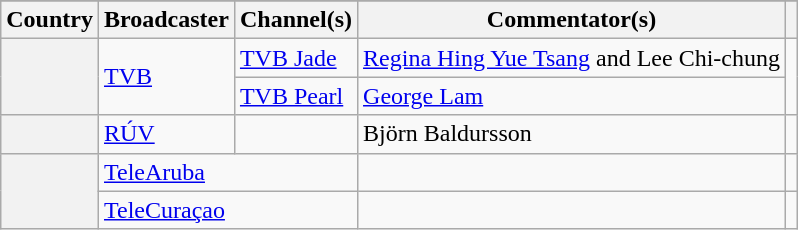<table class="wikitable plainrowheaders">
<tr>
</tr>
<tr>
<th scope="col">Country</th>
<th scope="col">Broadcaster</th>
<th scope="col">Channel(s)</th>
<th scope="col">Commentator(s)</th>
<th scope="col"></th>
</tr>
<tr>
<th scope="rowgroup" rowspan="2"></th>
<td rowspan="2"><a href='#'>TVB</a></td>
<td><a href='#'>TVB Jade</a></td>
<td><a href='#'>Regina Hing Yue Tsang</a> and Lee Chi-chung</td>
<td rowspan="2"></td>
</tr>
<tr>
<td><a href='#'>TVB Pearl</a></td>
<td><a href='#'>George Lam</a></td>
</tr>
<tr>
<th scope="row"></th>
<td><a href='#'>RÚV</a></td>
<td></td>
<td>Björn Baldursson</td>
<td></td>
</tr>
<tr>
<th scope="row" rowspan="2"></th>
<td colspan="2"><a href='#'>TeleAruba</a></td>
<td></td>
<td></td>
</tr>
<tr>
<td colspan="2"><a href='#'>TeleCuraçao</a></td>
<td></td>
<td></td>
</tr>
</table>
